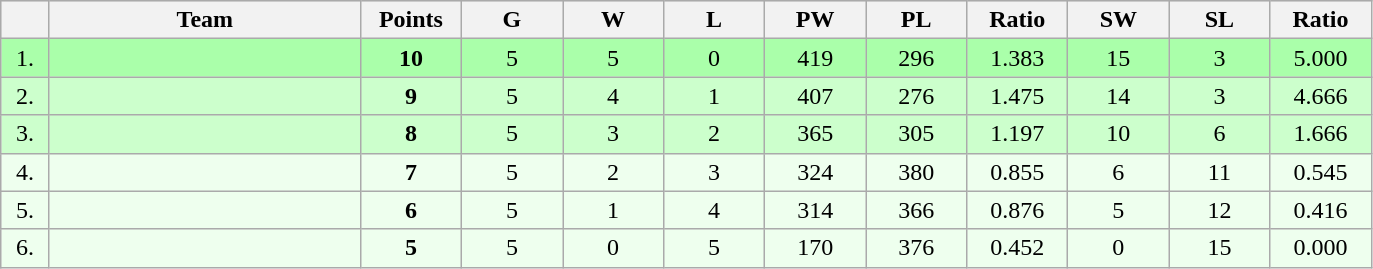<table class=wikitable style="text-align:center">
<tr style="background: #DCDCDC">
<th width="25"></th>
<th width="200">Team</th>
<th width="60">Points</th>
<th width="60">G</th>
<th width="60">W</th>
<th width="60">L</th>
<th width="60">PW</th>
<th width="60">PL</th>
<th width="60">Ratio</th>
<th width="60">SW</th>
<th width="60">SL</th>
<th width="60">Ratio</th>
</tr>
<tr style="background: #AAFFAA">
<td>1.</td>
<td align=left></td>
<td><strong>10</strong></td>
<td>5</td>
<td>5</td>
<td>0</td>
<td>419</td>
<td>296</td>
<td>1.383</td>
<td>15</td>
<td>3</td>
<td>5.000</td>
</tr>
<tr style="background: #CCFFCC">
<td>2.</td>
<td align=left></td>
<td><strong>9</strong></td>
<td>5</td>
<td>4</td>
<td>1</td>
<td>407</td>
<td>276</td>
<td>1.475</td>
<td>14</td>
<td>3</td>
<td>4.666</td>
</tr>
<tr style="background: #CCFFCC">
<td>3.</td>
<td align=left></td>
<td><strong>8</strong></td>
<td>5</td>
<td>3</td>
<td>2</td>
<td>365</td>
<td>305</td>
<td>1.197</td>
<td>10</td>
<td>6</td>
<td>1.666</td>
</tr>
<tr style="background: #EEFFEE">
<td>4.</td>
<td align=left></td>
<td><strong>7</strong></td>
<td>5</td>
<td>2</td>
<td>3</td>
<td>324</td>
<td>380</td>
<td>0.855</td>
<td>6</td>
<td>11</td>
<td>0.545</td>
</tr>
<tr style="background: #EEFFEE">
<td>5.</td>
<td align=left></td>
<td><strong>6</strong></td>
<td>5</td>
<td>1</td>
<td>4</td>
<td>314</td>
<td>366</td>
<td>0.876</td>
<td>5</td>
<td>12</td>
<td>0.416</td>
</tr>
<tr style="background: #EEFFEE">
<td>6.</td>
<td align=left></td>
<td><strong>5</strong></td>
<td>5</td>
<td>0</td>
<td>5</td>
<td>170</td>
<td>376</td>
<td>0.452</td>
<td>0</td>
<td>15</td>
<td>0.000</td>
</tr>
</table>
